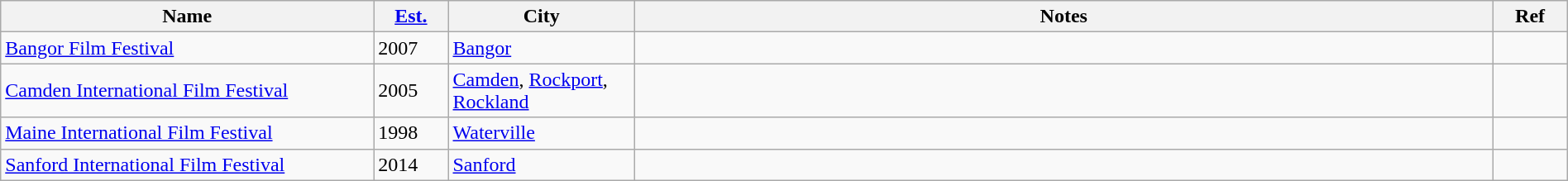<table class="wikitable sortable" width=100%>
<tr>
<th style="width:20%;">Name</th>
<th style="width:4%;"><a href='#'>Est.</a></th>
<th style="width:10%;">City</th>
<th style="width:46%;">Notes</th>
<th style="width:4%;">Ref</th>
</tr>
<tr>
<td><a href='#'>Bangor Film Festival</a></td>
<td>2007</td>
<td><a href='#'>Bangor</a></td>
<td></td>
<td></td>
</tr>
<tr>
<td><a href='#'>Camden International Film Festival</a></td>
<td>2005</td>
<td><a href='#'>Camden</a>, <a href='#'>Rockport</a>, <a href='#'>Rockland</a></td>
<td></td>
<td></td>
</tr>
<tr>
<td><a href='#'>Maine International Film Festival</a></td>
<td>1998</td>
<td><a href='#'>Waterville</a></td>
<td></td>
<td></td>
</tr>
<tr>
<td><a href='#'>Sanford International Film Festival</a></td>
<td>2014</td>
<td><a href='#'>Sanford</a></td>
<td></td>
<td></td>
</tr>
</table>
